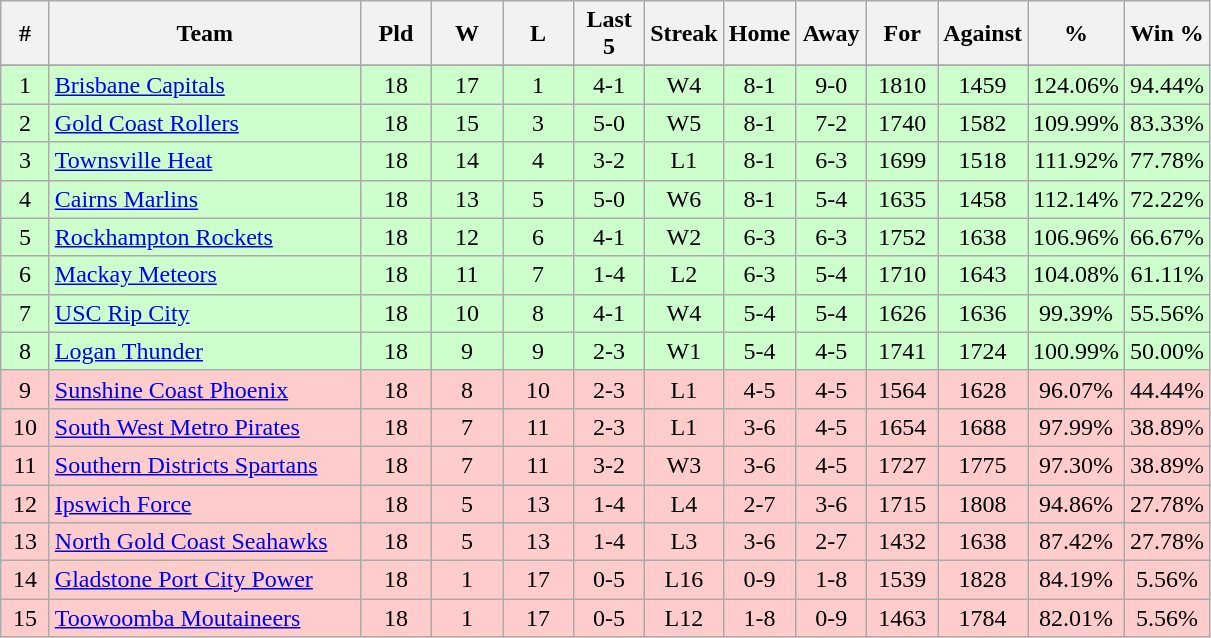<table class="wikitable" style="text-align:center">
<tr>
<th width="25">#</th>
<th width="200">Team</th>
<th width="40">Pld</th>
<th width="40">W</th>
<th width="40">L</th>
<th width="40">Last 5</th>
<th width="40">Streak</th>
<th width="40">Home</th>
<th width="40">Away</th>
<th width="40">For</th>
<th width="40">Against</th>
<th width="40">%</th>
<th width="40">Win %</th>
</tr>
<tr style="background: #ccffcc;">
</tr>
<tr style="background-color:#ccffcc;">
<td>1</td>
<td style="text-align:left;"><a href='#'>Brisbane Capitals</a></td>
<td>18</td>
<td>17</td>
<td>1</td>
<td>4-1</td>
<td>W4</td>
<td>8-1</td>
<td>9-0</td>
<td>1810</td>
<td>1459</td>
<td>124.06%</td>
<td>94.44%</td>
</tr>
<tr style="background-color:#ccffcc;">
<td>2</td>
<td style="text-align:left;"><a href='#'>Gold Coast Rollers</a></td>
<td>18</td>
<td>15</td>
<td>3</td>
<td>5-0</td>
<td>W5</td>
<td>8-1</td>
<td>7-2</td>
<td>1740</td>
<td>1582</td>
<td>109.99%</td>
<td>83.33%</td>
</tr>
<tr style="background-color:#ccffcc;">
<td>3</td>
<td style="text-align:left;"><a href='#'>Townsville Heat</a></td>
<td>18</td>
<td>14</td>
<td>4</td>
<td>3-2</td>
<td>L1</td>
<td>8-1</td>
<td>6-3</td>
<td>1699</td>
<td>1518</td>
<td>111.92%</td>
<td>77.78%</td>
</tr>
<tr style="background-color:#ccffcc;">
<td>4</td>
<td style="text-align:left;"><a href='#'>Cairns Marlins</a></td>
<td>18</td>
<td>13</td>
<td>5</td>
<td>5-0</td>
<td>W6</td>
<td>8-1</td>
<td>5-4</td>
<td>1635</td>
<td>1458</td>
<td>112.14%</td>
<td>72.22%</td>
</tr>
<tr style="background-color:#ccffcc;">
<td>5</td>
<td style="text-align:left;"><a href='#'>Rockhampton Rockets</a></td>
<td>18</td>
<td>12</td>
<td>6</td>
<td>4-1</td>
<td>W2</td>
<td>6-3</td>
<td>6-3</td>
<td>1752</td>
<td>1638</td>
<td>106.96%</td>
<td>66.67%</td>
</tr>
<tr style="background-color:#ccffcc;">
<td>6</td>
<td style="text-align:left;"><a href='#'>Mackay Meteors</a></td>
<td>18</td>
<td>11</td>
<td>7</td>
<td>1-4</td>
<td>L2</td>
<td>6-3</td>
<td>5-4</td>
<td>1710</td>
<td>1643</td>
<td>104.08%</td>
<td>61.11%</td>
</tr>
<tr style="background-color:#ccffcc;">
<td>7</td>
<td style="text-align:left;"><a href='#'>USC Rip City</a></td>
<td>18</td>
<td>10</td>
<td>8</td>
<td>4-1</td>
<td>W4</td>
<td>5-4</td>
<td>5-4</td>
<td>1626</td>
<td>1636</td>
<td>99.39%</td>
<td>55.56%</td>
</tr>
<tr style="background-color:#ccffcc;">
<td>8</td>
<td style="text-align:left;"><a href='#'>Logan Thunder</a></td>
<td>18</td>
<td>9</td>
<td>9</td>
<td>2-3</td>
<td>W1</td>
<td>5-4</td>
<td>4-5</td>
<td>1741</td>
<td>1724</td>
<td>100.99%</td>
<td>50.00%</td>
</tr>
<tr style="background-color:#ffcccc;">
<td>9</td>
<td style="text-align:left;"><a href='#'>Sunshine Coast Phoenix</a></td>
<td>18</td>
<td>8</td>
<td>10</td>
<td>2-3</td>
<td>L1</td>
<td>4-5</td>
<td>4-5</td>
<td>1564</td>
<td>1628</td>
<td>96.07%</td>
<td>44.44%</td>
</tr>
<tr style="background-color:#ffcccc;">
<td>10</td>
<td style="text-align:left;"><a href='#'>South West Metro Pirates</a></td>
<td>18</td>
<td>7</td>
<td>11</td>
<td>2-3</td>
<td>L1</td>
<td>3-6</td>
<td>4-5</td>
<td>1654</td>
<td>1688</td>
<td>97.99%</td>
<td>38.89%</td>
</tr>
<tr style="background-color:#ffcccc;">
<td>11</td>
<td style="text-align:left;"><a href='#'>Southern Districts Spartans</a></td>
<td>18</td>
<td>7</td>
<td>11</td>
<td>3-2</td>
<td>W3</td>
<td>3-6</td>
<td>4-5</td>
<td>1727</td>
<td>1775</td>
<td>97.30%</td>
<td>38.89%</td>
</tr>
<tr style="background-color:#ffcccc;">
<td>12</td>
<td style="text-align:left;"><a href='#'>Ipswich Force</a></td>
<td>18</td>
<td>5</td>
<td>13</td>
<td>1-4</td>
<td>L4</td>
<td>2-7</td>
<td>3-6</td>
<td>1715</td>
<td>1808</td>
<td>94.86%</td>
<td>27.78%</td>
</tr>
<tr style="background-color:#ffcccc;">
<td>13</td>
<td style="text-align:left;"><a href='#'>North Gold Coast Seahawks</a></td>
<td>18</td>
<td>5</td>
<td>13</td>
<td>1-4</td>
<td>L3</td>
<td>3-6</td>
<td>2-7</td>
<td>1432</td>
<td>1638</td>
<td>87.42%</td>
<td>27.78%</td>
</tr>
<tr style="background-color:#ffcccc;">
<td>14</td>
<td style="text-align:left;"><a href='#'>Gladstone Port City Power</a></td>
<td>18</td>
<td>1</td>
<td>17</td>
<td>0-5</td>
<td>L16</td>
<td>0-9</td>
<td>1-8</td>
<td>1539</td>
<td>1828</td>
<td>84.19%</td>
<td>5.56%</td>
</tr>
<tr style="background-color:#ffcccc;">
<td>15</td>
<td style="text-align:left;"><a href='#'>Toowoomba Moutaineers</a></td>
<td>18</td>
<td>1</td>
<td>17</td>
<td>0-5</td>
<td>L12</td>
<td>1-8</td>
<td>0-9</td>
<td>1463</td>
<td>1784</td>
<td>82.01%</td>
<td>5.56%</td>
</tr>
</table>
